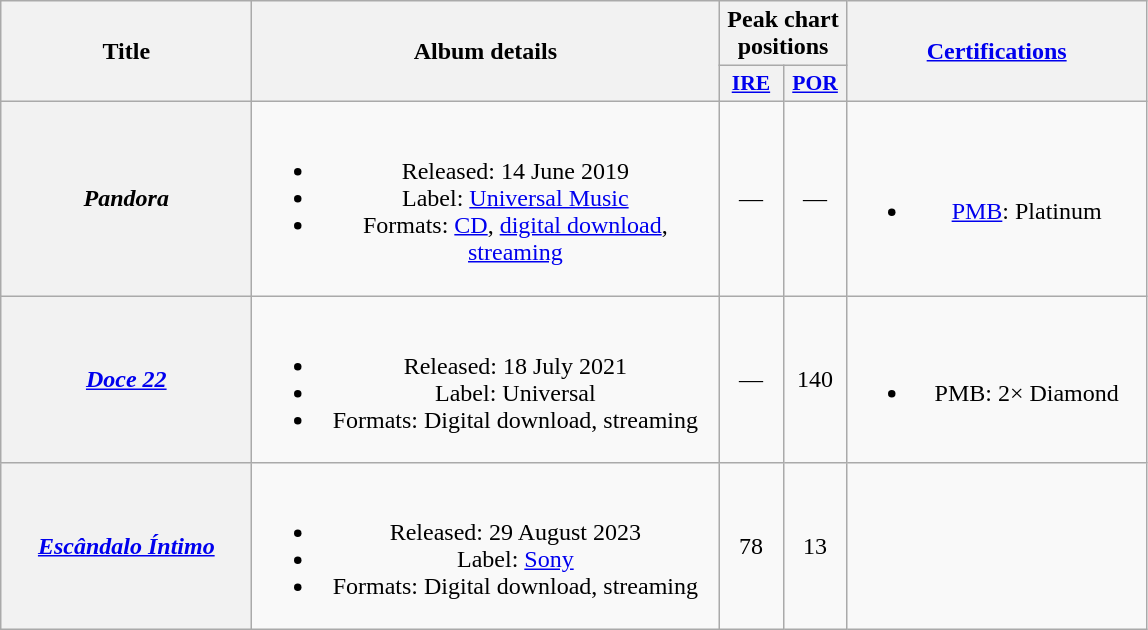<table class="wikitable plainrowheaders" style="text-align:center;">
<tr>
<th scope="col" rowspan="2" style="width:10em;">Title</th>
<th scope="col" rowspan="2" style="width:19em;">Album details</th>
<th scope="col" colspan="2">Peak chart positions</th>
<th scope="col" rowspan="2" style="width:12em;"><a href='#'>Certifications</a></th>
</tr>
<tr>
<th scope="col" style="width:2.5em;font-size:90%;"><a href='#'>IRE</a><br></th>
<th scope="col" style="width:2.5em;font-size:90%;"><a href='#'>POR</a><br></th>
</tr>
<tr>
<th scope="row"><em>Pandora</em></th>
<td><br><ul><li>Released: 14 June 2019</li><li>Label: <a href='#'>Universal Music</a></li><li>Formats: <a href='#'>CD</a>, <a href='#'>digital download</a>, <a href='#'>streaming</a></li></ul></td>
<td>—</td>
<td>—</td>
<td><br><ul><li><a href='#'>PMB</a>: Platinum</li></ul></td>
</tr>
<tr>
<th scope="row"><em><a href='#'>Doce 22</a></em></th>
<td><br><ul><li>Released: 18 July 2021</li><li>Label: Universal</li><li>Formats: Digital download, streaming</li></ul></td>
<td>—</td>
<td>140</td>
<td><br><ul><li>PMB: 2× Diamond</li></ul></td>
</tr>
<tr>
<th scope="row"><em><a href='#'>Escândalo Íntimo</a></em></th>
<td><br><ul><li>Released: 29 August 2023</li><li>Label: <a href='#'>Sony</a></li><li>Formats: Digital download, streaming</li></ul></td>
<td>78</td>
<td>13</td>
<td></td>
</tr>
</table>
